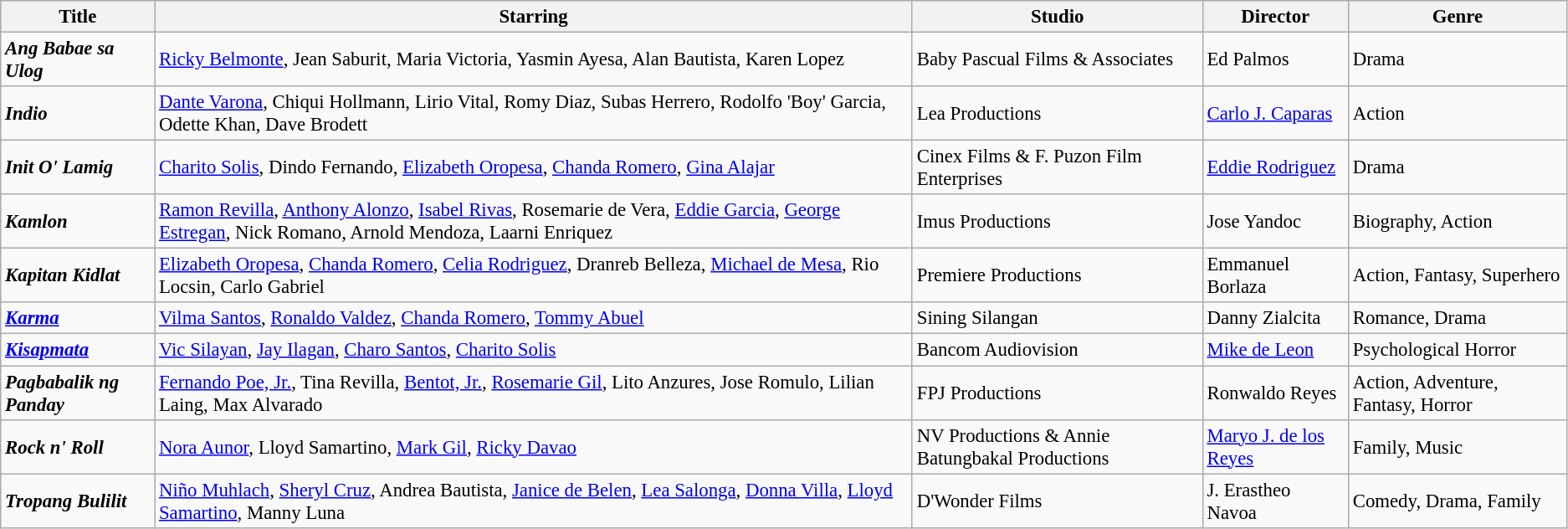<table class="wikitable" style="font-size:95%">
<tr>
<th>Title</th>
<th>Starring</th>
<th>Studio</th>
<th>Director</th>
<th>Genre</th>
</tr>
<tr>
<td><strong><em>Ang Babae sa Ulog</em></strong></td>
<td><a href='#'>Ricky Belmonte</a>, Jean Saburit, Maria Victoria, Yasmin Ayesa, Alan Bautista, Karen Lopez</td>
<td>Baby Pascual Films & Associates</td>
<td>Ed Palmos</td>
<td>Drama</td>
</tr>
<tr>
<td><strong><em>Indio</em></strong></td>
<td><a href='#'>Dante Varona</a>, Chiqui Hollmann, Lirio Vital, Romy Diaz, Subas Herrero, Rodolfo 'Boy' Garcia, Odette Khan, Dave Brodett</td>
<td>Lea Productions</td>
<td><a href='#'>Carlo J. Caparas</a></td>
<td>Action</td>
</tr>
<tr>
<td><strong><em>Init O' Lamig</em></strong></td>
<td><a href='#'>Charito Solis</a>, Dindo Fernando, <a href='#'>Elizabeth Oropesa</a>, <a href='#'>Chanda Romero</a>, <a href='#'>Gina Alajar</a></td>
<td>Cinex Films & F. Puzon Film Enterprises</td>
<td><a href='#'>Eddie Rodriguez</a></td>
<td>Drama</td>
</tr>
<tr>
<td><strong><em>Kamlon</em></strong></td>
<td><a href='#'>Ramon Revilla</a>, <a href='#'>Anthony Alonzo</a>, <a href='#'>Isabel Rivas</a>, Rosemarie de Vera, <a href='#'>Eddie Garcia</a>, <a href='#'>George Estregan</a>, Nick Romano, Arnold Mendoza, Laarni Enriquez</td>
<td>Imus Productions</td>
<td>Jose Yandoc</td>
<td>Biography, Action</td>
</tr>
<tr>
<td><strong><em>Kapitan Kidlat</em></strong></td>
<td><a href='#'>Elizabeth Oropesa</a>, <a href='#'>Chanda Romero</a>, <a href='#'>Celia Rodriguez</a>, Dranreb Belleza, <a href='#'>Michael de Mesa</a>, Rio Locsin, Carlo Gabriel</td>
<td>Premiere Productions</td>
<td>Emmanuel Borlaza</td>
<td>Action, Fantasy, Superhero</td>
</tr>
<tr>
<td><strong><em><a href='#'>Karma</a></em></strong></td>
<td><a href='#'>Vilma Santos</a>, <a href='#'>Ronaldo Valdez</a>, <a href='#'>Chanda Romero</a>, <a href='#'>Tommy Abuel</a></td>
<td>Sining Silangan</td>
<td>Danny Zialcita</td>
<td>Romance, Drama</td>
</tr>
<tr>
<td><strong><em><a href='#'>Kisapmata</a></em></strong></td>
<td><a href='#'>Vic Silayan</a>, <a href='#'>Jay Ilagan</a>, <a href='#'>Charo Santos</a>, <a href='#'>Charito Solis</a></td>
<td>Bancom Audiovision</td>
<td><a href='#'>Mike de Leon</a></td>
<td>Psychological Horror</td>
</tr>
<tr>
<td><strong><em>Pagbabalik ng Panday</em></strong></td>
<td><a href='#'>Fernando Poe, Jr.</a>, Tina Revilla, <a href='#'>Bentot, Jr.</a>, <a href='#'>Rosemarie Gil</a>, Lito Anzures, Jose Romulo, Lilian Laing, Max Alvarado</td>
<td>FPJ Productions</td>
<td>Ronwaldo Reyes</td>
<td>Action, Adventure, Fantasy, Horror</td>
</tr>
<tr>
<td><strong><em>Rock n' Roll</em></strong></td>
<td><a href='#'>Nora Aunor</a>, Lloyd Samartino, <a href='#'>Mark Gil</a>, <a href='#'>Ricky Davao</a></td>
<td>NV Productions & Annie Batungbakal Productions</td>
<td><a href='#'>Maryo J. de los Reyes</a></td>
<td>Family, Music</td>
</tr>
<tr>
<td><strong><em>Tropang Bulilit</em></strong></td>
<td><a href='#'>Niño Muhlach</a>, <a href='#'>Sheryl Cruz</a>, Andrea Bautista, <a href='#'>Janice de Belen</a>, <a href='#'>Lea Salonga</a>, <a href='#'>Donna Villa</a>, <a href='#'>Lloyd Samartino</a>, Manny Luna</td>
<td>D'Wonder Films</td>
<td>J. Erastheo Navoa</td>
<td>Comedy, Drama, Family</td>
</tr>
</table>
